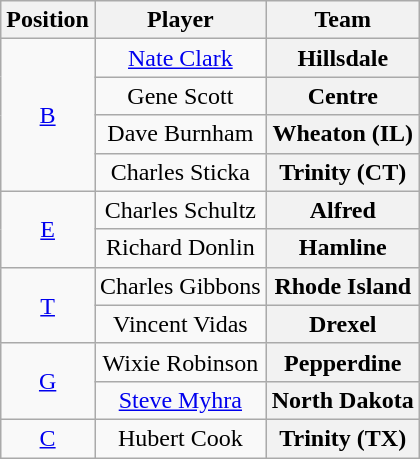<table class="wikitable">
<tr>
<th>Position</th>
<th>Player</th>
<th>Team</th>
</tr>
<tr style="text-align:center;">
<td rowspan="4"><a href='#'>B</a></td>
<td><a href='#'>Nate Clark</a></td>
<th Style = >Hillsdale</th>
</tr>
<tr style="text-align:center;">
<td>Gene Scott</td>
<th Style = >Centre</th>
</tr>
<tr style="text-align:center;">
<td>Dave Burnham</td>
<th Style = >Wheaton (IL)</th>
</tr>
<tr style="text-align:center;">
<td>Charles Sticka</td>
<th Style = >Trinity (CT)</th>
</tr>
<tr style="text-align:center;">
<td rowspan="2"><a href='#'>E</a></td>
<td>Charles Schultz</td>
<th Style = >Alfred</th>
</tr>
<tr style="text-align:center;">
<td>Richard Donlin</td>
<th Style = >Hamline</th>
</tr>
<tr style="text-align:center;">
<td rowspan="2"><a href='#'>T</a></td>
<td>Charles Gibbons</td>
<th Style = >Rhode Island</th>
</tr>
<tr style="text-align:center;">
<td>Vincent Vidas</td>
<th Style = >Drexel</th>
</tr>
<tr style="text-align:center;">
<td rowspan="2"><a href='#'>G</a></td>
<td>Wixie Robinson</td>
<th Style = >Pepperdine</th>
</tr>
<tr style="text-align:center;">
<td><a href='#'>Steve Myhra</a></td>
<th Style = >North Dakota</th>
</tr>
<tr style="text-align:center;">
<td><a href='#'>C</a></td>
<td>Hubert Cook</td>
<th Style = >Trinity (TX)</th>
</tr>
</table>
